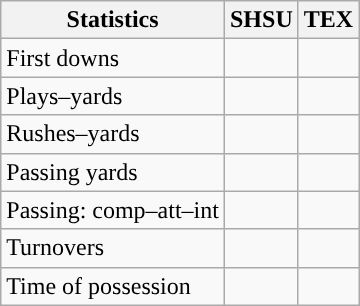<table class="wikitable" style="float:left">
<tr>
<th>Statistics</th>
<th>SHSU</th>
<th>TEX</th>
</tr>
<tr>
<td>First downs</td>
<td></td>
<td></td>
</tr>
<tr>
<td>Plays–yards</td>
<td></td>
<td></td>
</tr>
<tr>
<td>Rushes–yards</td>
<td></td>
<td></td>
</tr>
<tr>
<td>Passing yards</td>
<td></td>
<td></td>
</tr>
<tr>
<td>Passing: comp–att–int</td>
<td></td>
<td></td>
</tr>
<tr>
<td>Turnovers</td>
<td></td>
<td></td>
</tr>
<tr>
<td>Time of possession</td>
<td></td>
<td></td>
</tr>
</table>
